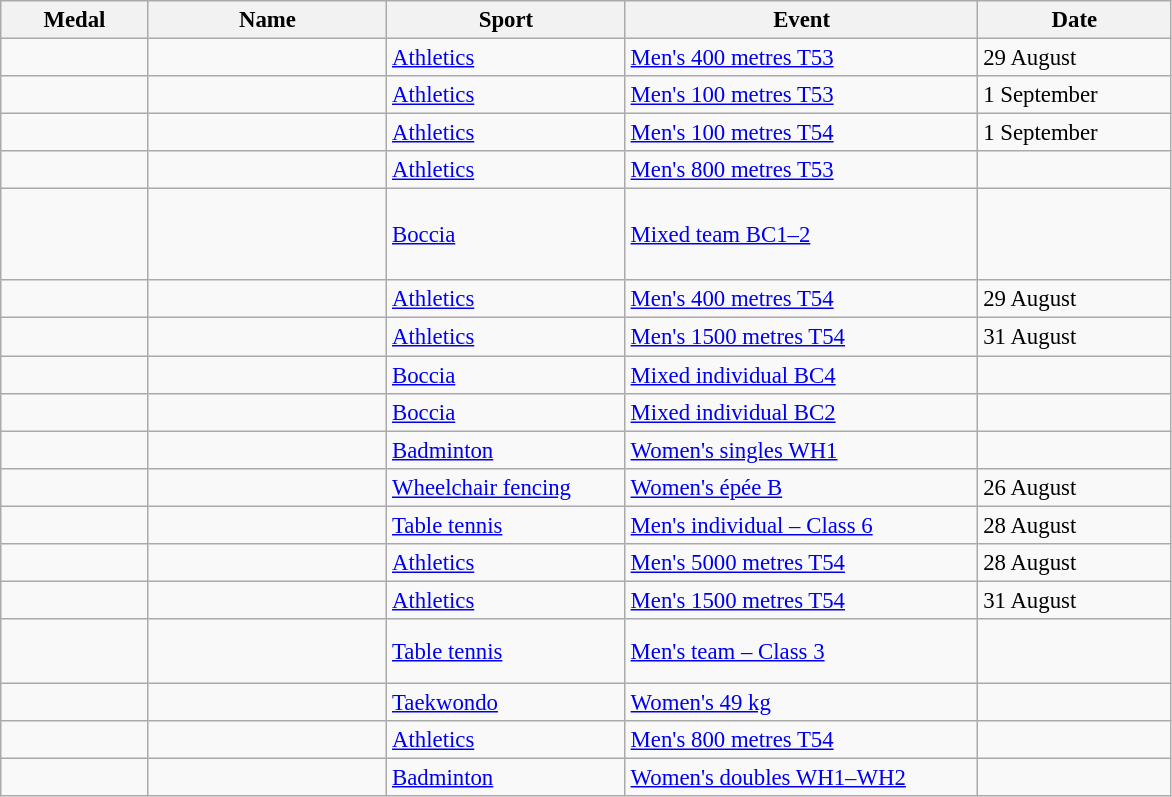<table class="wikitable sortable" style="font-size:95%">
<tr>
<th style="width:6em">Medal</th>
<th style="width:10em">Name</th>
<th style="width:10em">Sport</th>
<th style="width:15em">Event</th>
<th style="width:8em">Date</th>
</tr>
<tr>
<td></td>
<td></td>
<td><a href='#'>Athletics</a></td>
<td><a href='#'>Men's 400 metres T53</a></td>
<td>29 August</td>
</tr>
<tr>
<td></td>
<td></td>
<td><a href='#'>Athletics</a></td>
<td><a href='#'>Men's 100 metres T53</a></td>
<td>1 September</td>
</tr>
<tr>
<td></td>
<td></td>
<td><a href='#'>Athletics</a></td>
<td><a href='#'>Men's 100 metres T54</a></td>
<td>1 September</td>
</tr>
<tr>
<td></td>
<td></td>
<td><a href='#'>Athletics</a></td>
<td><a href='#'>Men's 800 metres T53</a></td>
<td></td>
</tr>
<tr>
<td></td>
<td><br><br><br></td>
<td><a href='#'>Boccia</a></td>
<td><a href='#'>Mixed team BC1–2</a></td>
<td></td>
</tr>
<tr>
<td></td>
<td></td>
<td><a href='#'>Athletics</a></td>
<td><a href='#'>Men's 400 metres T54</a></td>
<td>29 August</td>
</tr>
<tr>
<td></td>
<td></td>
<td><a href='#'>Athletics</a></td>
<td><a href='#'>Men's 1500 metres T54</a></td>
<td>31 August</td>
</tr>
<tr>
<td></td>
<td></td>
<td><a href='#'>Boccia</a></td>
<td><a href='#'>Mixed individual BC4</a></td>
<td></td>
</tr>
<tr>
<td></td>
<td></td>
<td><a href='#'>Boccia</a></td>
<td><a href='#'>Mixed individual BC2</a></td>
<td></td>
</tr>
<tr>
<td></td>
<td></td>
<td><a href='#'>Badminton</a></td>
<td><a href='#'>Women's singles WH1</a></td>
<td></td>
</tr>
<tr>
<td></td>
<td></td>
<td><a href='#'>Wheelchair fencing</a></td>
<td><a href='#'>Women's épée B</a></td>
<td>26 August</td>
</tr>
<tr>
<td></td>
<td></td>
<td><a href='#'>Table tennis</a></td>
<td><a href='#'>Men's individual – Class 6</a></td>
<td>28 August</td>
</tr>
<tr>
<td></td>
<td></td>
<td><a href='#'>Athletics</a></td>
<td><a href='#'>Men's 5000 metres T54</a></td>
<td>28 August</td>
</tr>
<tr>
<td></td>
<td></td>
<td><a href='#'>Athletics</a></td>
<td><a href='#'>Men's 1500 metres T54</a></td>
<td>31 August</td>
</tr>
<tr>
<td></td>
<td><br><br></td>
<td><a href='#'>Table tennis</a></td>
<td><a href='#'>Men's team – Class 3</a></td>
<td></td>
</tr>
<tr>
<td></td>
<td></td>
<td><a href='#'>Taekwondo</a></td>
<td><a href='#'>Women's 49 kg</a></td>
<td></td>
</tr>
<tr>
<td></td>
<td></td>
<td><a href='#'>Athletics</a></td>
<td><a href='#'>Men's 800 metres T54</a></td>
<td></td>
</tr>
<tr>
<td></td>
<td><br></td>
<td><a href='#'>Badminton</a></td>
<td><a href='#'>Women's doubles WH1–WH2</a></td>
<td></td>
</tr>
</table>
